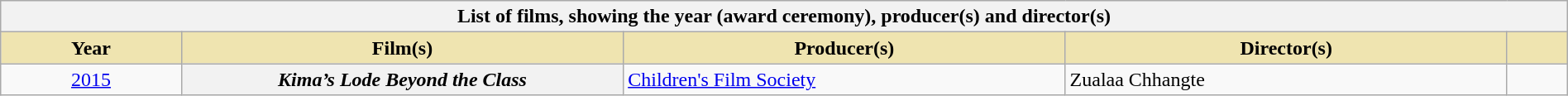<table class="wikitable plainrowheaders" style="width:100%">
<tr>
<th colspan="5">List of films, showing the year (award ceremony), producer(s) and director(s)</th>
</tr>
<tr>
<th scope="col" style="background-color:#EFE4B0;width:9%;">Year</th>
<th scope="col" style="background-color:#EFE4B0;width:22%;">Film(s)</th>
<th scope="col" style="background-color:#EFE4B0;width:22%;">Producer(s)</th>
<th scope="col" style="background-color:#EFE4B0;width:22%;">Director(s)</th>
<th scope="col" style="background-color:#EFE4B0;width:3%;" class="unsortable"></th>
</tr>
<tr>
<td style="text-align:center;"><a href='#'>2015<br></a></td>
<th scope="row"><em>Kima’s Lode Beyond the Class</em></th>
<td><a href='#'>Children's Film Society</a></td>
<td>Zualaa Chhangte</td>
<td align="center"></td>
</tr>
</table>
